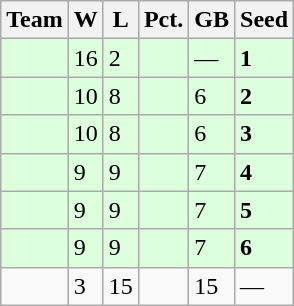<table class=wikitable>
<tr>
<th>Team</th>
<th>W</th>
<th>L</th>
<th>Pct.</th>
<th>GB</th>
<th>Seed</th>
</tr>
<tr bgcolor=ddffdd>
<td></td>
<td>16</td>
<td>2</td>
<td></td>
<td>—</td>
<td><strong>1</strong></td>
</tr>
<tr bgcolor=ddffdd>
<td></td>
<td>10</td>
<td>8</td>
<td></td>
<td>6</td>
<td><strong>2</strong></td>
</tr>
<tr bgcolor=ddffdd>
<td></td>
<td>10</td>
<td>8</td>
<td></td>
<td>6</td>
<td><strong>3</strong></td>
</tr>
<tr bgcolor=ddffdd>
<td></td>
<td>9</td>
<td>9</td>
<td></td>
<td>7</td>
<td><strong>4</strong></td>
</tr>
<tr bgcolor=ddffdd>
<td></td>
<td>9</td>
<td>9</td>
<td></td>
<td>7</td>
<td><strong>5</strong></td>
</tr>
<tr bgcolor=ddffdd>
<td></td>
<td>9</td>
<td>9</td>
<td></td>
<td>7</td>
<td><strong>6</strong></td>
</tr>
<tr>
<td></td>
<td>3</td>
<td>15</td>
<td></td>
<td>15</td>
<td>—</td>
</tr>
</table>
